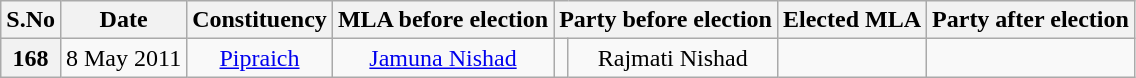<table class="wikitable sortable" style="text-align:center;">
<tr>
<th>S.No</th>
<th>Date</th>
<th>Constituency</th>
<th>MLA before election</th>
<th colspan="2">Party before election</th>
<th>Elected MLA</th>
<th colspan="2">Party after election</th>
</tr>
<tr>
<th>168</th>
<td>8 May 2011</td>
<td><a href='#'>Pipraich</a></td>
<td><a href='#'>Jamuna Nishad</a></td>
<td></td>
<td>Rajmati Nishad</td>
<td></td>
</tr>
</table>
